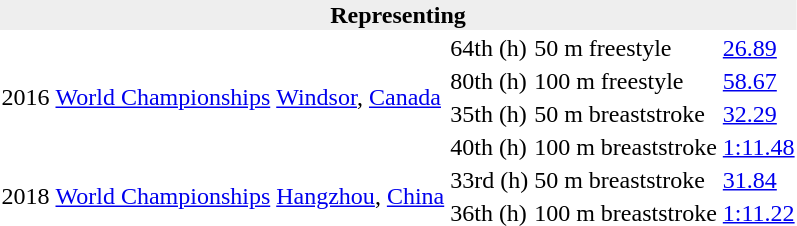<table>
<tr>
<th bgcolor="#eeeeee" colspan="6">Representing </th>
</tr>
<tr>
<td rowspan=4>2016</td>
<td rowspan=4><a href='#'>World Championships</a></td>
<td rowspan=4 align=left> <a href='#'>Windsor</a>, <a href='#'>Canada</a></td>
<td>64th (h)</td>
<td>50 m freestyle</td>
<td><a href='#'>26.89</a></td>
</tr>
<tr>
<td>80th (h)</td>
<td>100 m freestyle</td>
<td><a href='#'>58.67</a></td>
</tr>
<tr>
<td>35th (h)</td>
<td>50 m breaststroke</td>
<td><a href='#'>32.29</a></td>
</tr>
<tr>
<td>40th (h)</td>
<td>100 m breaststroke</td>
<td><a href='#'>1:11.48</a></td>
</tr>
<tr>
<td rowspan=2>2018</td>
<td rowspan=2><a href='#'>World Championships</a></td>
<td rowspan=2 align=left> <a href='#'>Hangzhou</a>, <a href='#'>China</a></td>
<td>33rd (h)</td>
<td>50 m breaststroke</td>
<td><a href='#'>31.84</a></td>
</tr>
<tr>
<td>36th (h)</td>
<td>100 m breaststroke</td>
<td><a href='#'>1:11.22</a></td>
</tr>
</table>
